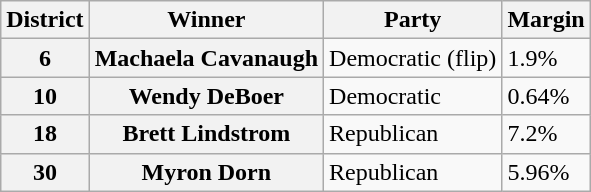<table class="wikitable sortable">
<tr>
<th>District</th>
<th>Winner</th>
<th>Party</th>
<th>Margin</th>
</tr>
<tr>
<th>6</th>
<th>Machaela Cavanaugh</th>
<td>Democratic (flip)</td>
<td>1.9%</td>
</tr>
<tr>
<th>10</th>
<th>Wendy DeBoer</th>
<td>Democratic</td>
<td>0.64%</td>
</tr>
<tr>
<th>18</th>
<th>Brett Lindstrom</th>
<td>Republican</td>
<td>7.2%</td>
</tr>
<tr>
<th>30</th>
<th>Myron Dorn</th>
<td>Republican</td>
<td>5.96%</td>
</tr>
</table>
